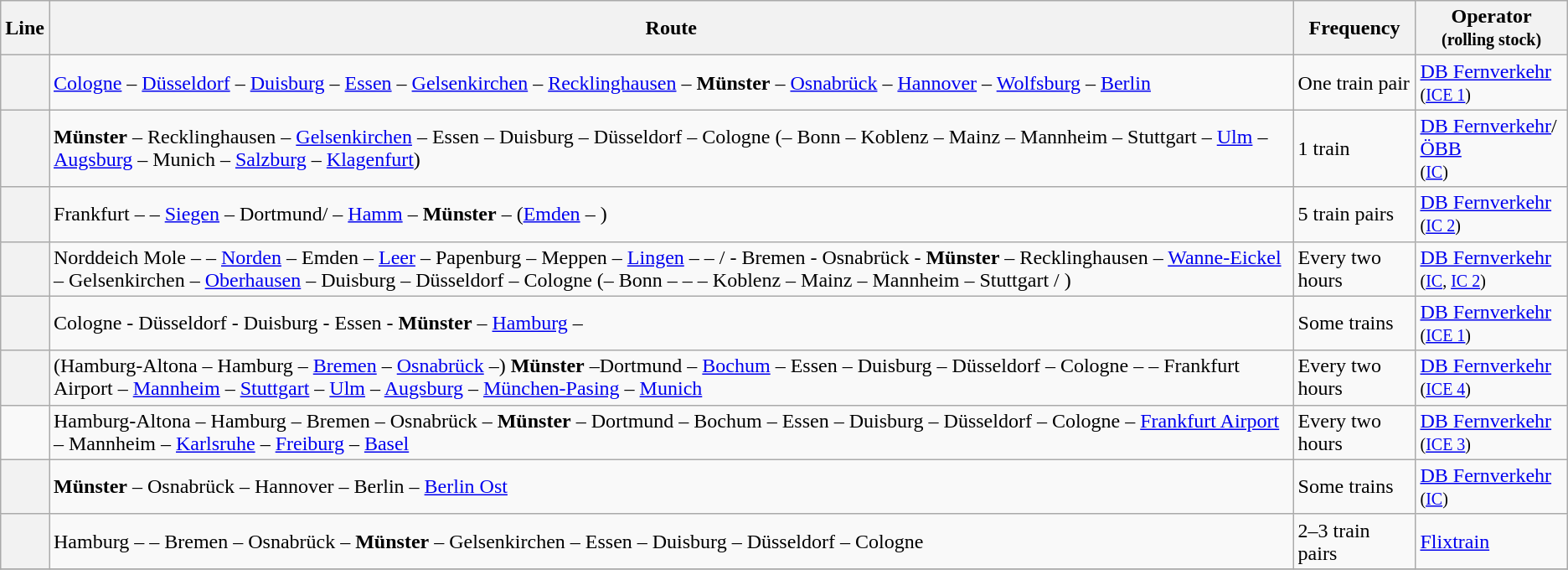<table class="wikitable">
<tr>
<th>Line</th>
<th>Route</th>
<th>Frequency</th>
<th>Operator<br><small>(rolling stock)</small></th>
</tr>
<tr>
<th></th>
<td><a href='#'>Cologne</a> – <a href='#'>Düsseldorf</a> – <a href='#'>Duisburg</a> – <a href='#'>Essen</a> – <a href='#'>Gelsenkirchen</a> – <a href='#'>Recklinghausen</a> – <strong>Münster</strong> – <a href='#'>Osnabrück</a> – <a href='#'>Hannover</a> – <a href='#'>Wolfsburg</a> – <a href='#'>Berlin</a></td>
<td>One train pair</td>
<td><a href='#'>DB Fernverkehr</a><br><small>(<a href='#'>ICE 1</a>)</small></td>
</tr>
<tr>
<th></th>
<td><strong>Münster</strong> – Recklinghausen – <a href='#'>Gelsenkirchen</a> – Essen – Duisburg – Düsseldorf – Cologne (– Bonn – Koblenz – Mainz – Mannheim – Stuttgart – <a href='#'>Ulm</a> – <a href='#'>Augsburg</a> – Munich – <a href='#'>Salzburg</a> – <a href='#'>Klagenfurt</a>)</td>
<td>1 train</td>
<td><a href='#'>DB Fernverkehr</a>/<a href='#'>ÖBB</a><br><small>(<a href='#'>IC</a>)</small></td>
</tr>
<tr>
<th></th>
<td>Frankfurt –  – <a href='#'>Siegen</a> – Dortmund/ – <a href='#'>Hamm</a> – <strong>Münster</strong> – (<a href='#'>Emden</a> – )</td>
<td>5 train pairs</td>
<td><a href='#'>DB Fernverkehr</a><br><small>(<a href='#'>IC 2</a>)</small></td>
</tr>
<tr>
<th></th>
<td>Norddeich Mole –  – <a href='#'>Norden</a> – Emden – <a href='#'>Leer</a> – Papenburg – Meppen – <a href='#'>Lingen</a> –  – /  - Bremen - Osnabrück - <strong>Münster</strong> – Recklinghausen – <a href='#'>Wanne-Eickel</a> – Gelsenkirchen – <a href='#'>Oberhausen</a> – Duisburg – Düsseldorf – Cologne (– Bonn –  –  – Koblenz  – Mainz – Mannheim – Stuttgart / )</td>
<td>Every two hours</td>
<td><a href='#'>DB Fernverkehr</a><br><small>(<a href='#'>IC</a>, <a href='#'>IC 2</a>)</small></td>
</tr>
<tr>
<th></th>
<td>Cologne - Düsseldorf - Duisburg - Essen - <strong>Münster</strong> – <a href='#'>Hamburg</a> – </td>
<td>Some trains</td>
<td><a href='#'>DB Fernverkehr</a><br><small>(<a href='#'>ICE 1</a>)</small></td>
</tr>
<tr>
<th></th>
<td>(Hamburg-Altona – Hamburg – <a href='#'>Bremen</a> – <a href='#'>Osnabrück</a> –) <strong>Münster</strong> –Dortmund – <a href='#'>Bochum</a> – Essen – Duisburg – Düsseldorf – Cologne –  – Frankfurt Airport – <a href='#'>Mannheim</a> – <a href='#'>Stuttgart</a> – <a href='#'>Ulm</a> – <a href='#'>Augsburg</a> – <a href='#'>München-Pasing</a> – <a href='#'>Munich</a></td>
<td>Every two hours</td>
<td><a href='#'>DB Fernverkehr</a><br><small>(<a href='#'>ICE 4</a>)</small></td>
</tr>
<tr>
<td align="center"></td>
<td>Hamburg-Altona – Hamburg – Bremen – Osnabrück – <strong>Münster</strong> – Dortmund – Bochum – Essen – Duisburg – Düsseldorf – Cologne  – <a href='#'>Frankfurt Airport</a> – Mannheim – <a href='#'>Karlsruhe</a> – <a href='#'>Freiburg</a> – <a href='#'>Basel</a></td>
<td>Every two hours</td>
<td><a href='#'>DB Fernverkehr</a><br><small>(<a href='#'>ICE 3</a>)</small></td>
</tr>
<tr>
<th></th>
<td><strong>Münster</strong> – Osnabrück – Hannover – Berlin – <a href='#'>Berlin Ost</a></td>
<td>Some trains</td>
<td><a href='#'>DB Fernverkehr</a><br><small>(<a href='#'>IC</a>)</small></td>
</tr>
<tr>
<th></th>
<td>Hamburg –  – Bremen – Osnabrück – <strong>Münster</strong> – Gelsenkirchen – Essen – Duisburg – Düsseldorf – Cologne</td>
<td>2–3 train pairs</td>
<td><a href='#'>Flixtrain</a></td>
</tr>
<tr>
</tr>
</table>
